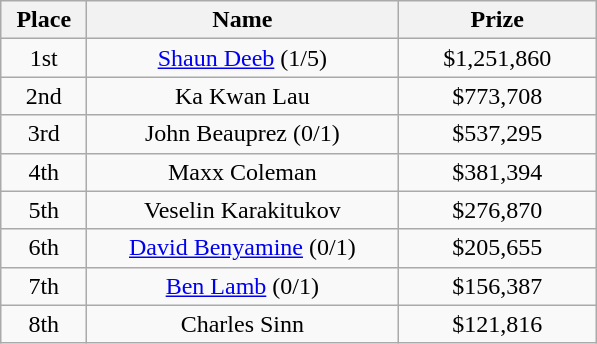<table class="wikitable">
<tr>
<th width="50">Place</th>
<th width="200">Name</th>
<th width="125">Prize</th>
</tr>
<tr>
<td align = "center">1st</td>
<td align = "center"><a href='#'>Shaun Deeb</a> (1/5)</td>
<td align="center">$1,251,860</td>
</tr>
<tr>
<td align = "center">2nd</td>
<td align = "center">Ka Kwan Lau</td>
<td align="center">$773,708</td>
</tr>
<tr>
<td align = "center">3rd</td>
<td align = "center">John Beauprez (0/1)</td>
<td align="center">$537,295</td>
</tr>
<tr>
<td align = "center">4th</td>
<td align = "center">Maxx Coleman</td>
<td align="center">$381,394</td>
</tr>
<tr>
<td align = "center">5th</td>
<td align = "center">Veselin Karakitukov</td>
<td align="center">$276,870</td>
</tr>
<tr>
<td align = "center">6th</td>
<td align = "center"><a href='#'>David Benyamine</a> (0/1)</td>
<td align="center">$205,655</td>
</tr>
<tr>
<td align = "center">7th</td>
<td align = "center"><a href='#'>Ben Lamb</a> (0/1)</td>
<td align="center">$156,387</td>
</tr>
<tr>
<td align = "center">8th</td>
<td align = "center">Charles Sinn</td>
<td align="center">$121,816</td>
</tr>
</table>
